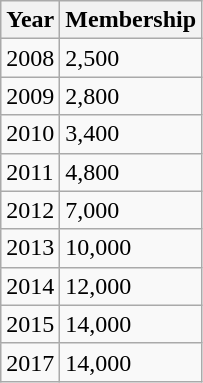<table class="wikitable">
<tr>
<th>Year</th>
<th>Membership</th>
</tr>
<tr>
<td>2008</td>
<td>2,500</td>
</tr>
<tr>
<td>2009</td>
<td>2,800</td>
</tr>
<tr>
<td>2010</td>
<td>3,400</td>
</tr>
<tr>
<td>2011</td>
<td>4,800</td>
</tr>
<tr>
<td>2012</td>
<td>7,000</td>
</tr>
<tr>
<td>2013</td>
<td>10,000</td>
</tr>
<tr>
<td>2014</td>
<td>12,000</td>
</tr>
<tr>
<td>2015</td>
<td>14,000</td>
</tr>
<tr>
<td>2017</td>
<td>14,000</td>
</tr>
</table>
